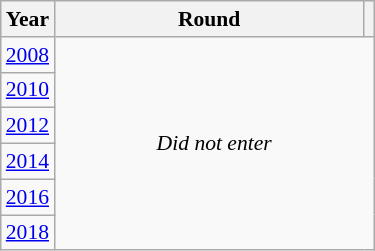<table class="wikitable" style="text-align: center; font-size:90%">
<tr>
<th>Year</th>
<th style="width:200px">Round</th>
<th></th>
</tr>
<tr>
<td><a href='#'>2008</a></td>
<td colspan="2" rowspan="6"><em>Did not enter</em></td>
</tr>
<tr>
<td><a href='#'>2010</a></td>
</tr>
<tr>
<td><a href='#'>2012</a></td>
</tr>
<tr>
<td><a href='#'>2014</a></td>
</tr>
<tr>
<td><a href='#'>2016</a></td>
</tr>
<tr>
<td><a href='#'>2018</a></td>
</tr>
</table>
